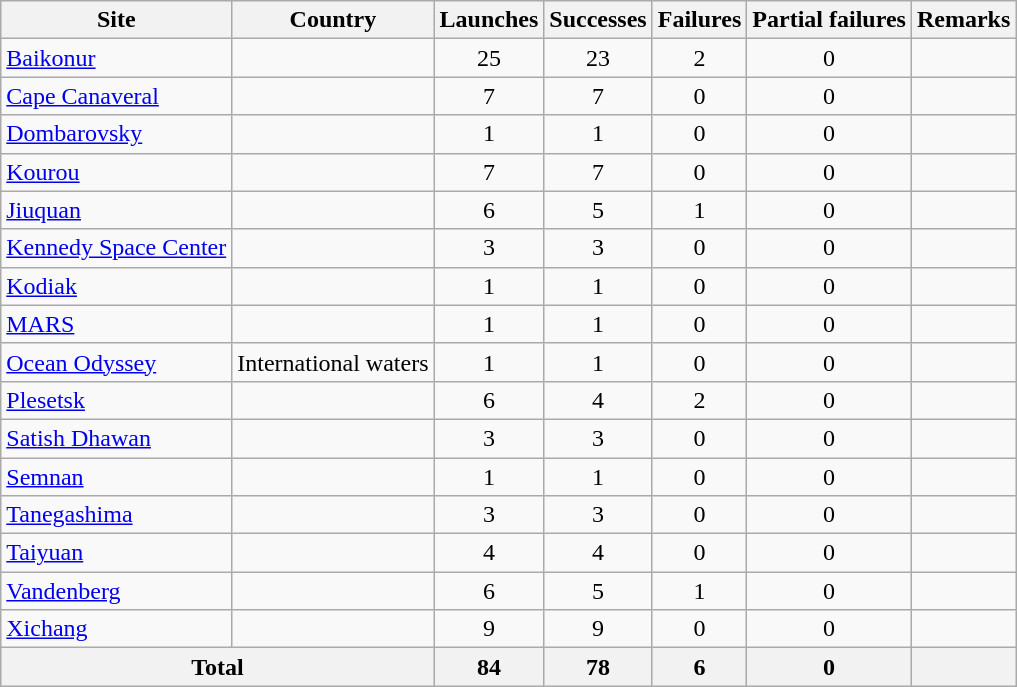<table class="wikitable sortable" style=text-align:center>
<tr>
<th>Site</th>
<th>Country</th>
<th>Launches</th>
<th>Successes</th>
<th>Failures</th>
<th>Partial failures</th>
<th>Remarks</th>
</tr>
<tr>
<td align=left><a href='#'>Baikonur</a></td>
<td align=left></td>
<td>25</td>
<td>23</td>
<td>2</td>
<td>0</td>
<td></td>
</tr>
<tr>
<td align=left><a href='#'>Cape Canaveral</a></td>
<td align=left></td>
<td>7</td>
<td>7</td>
<td>0</td>
<td>0</td>
<td></td>
</tr>
<tr>
<td align=left><a href='#'>Dombarovsky</a></td>
<td align=left></td>
<td>1</td>
<td>1</td>
<td>0</td>
<td>0</td>
<td></td>
</tr>
<tr>
<td align=left><a href='#'>Kourou</a></td>
<td align=left></td>
<td>7</td>
<td>7</td>
<td>0</td>
<td>0</td>
<td></td>
</tr>
<tr>
<td align=left><a href='#'>Jiuquan</a></td>
<td align=left></td>
<td>6</td>
<td>5</td>
<td>1</td>
<td>0</td>
<td></td>
</tr>
<tr>
<td align=left><a href='#'>Kennedy Space Center</a></td>
<td align=left></td>
<td>3</td>
<td>3</td>
<td>0</td>
<td>0</td>
<td></td>
</tr>
<tr>
<td align=left><a href='#'>Kodiak</a></td>
<td align=left></td>
<td>1</td>
<td>1</td>
<td>0</td>
<td>0</td>
<td></td>
</tr>
<tr>
<td align=left><a href='#'>MARS</a></td>
<td align=left></td>
<td>1</td>
<td>1</td>
<td>0</td>
<td>0</td>
<td></td>
</tr>
<tr>
<td align=left><a href='#'>Ocean Odyssey</a></td>
<td align=left> International waters</td>
<td>1</td>
<td>1</td>
<td>0</td>
<td>0</td>
<td></td>
</tr>
<tr>
<td align=left><a href='#'>Plesetsk</a></td>
<td align=left></td>
<td>6</td>
<td>4</td>
<td>2</td>
<td>0</td>
<td></td>
</tr>
<tr>
<td align=left><a href='#'>Satish Dhawan</a></td>
<td align=left></td>
<td>3</td>
<td>3</td>
<td>0</td>
<td>0</td>
<td></td>
</tr>
<tr>
<td align=left><a href='#'>Semnan</a></td>
<td align=left></td>
<td>1</td>
<td>1</td>
<td>0</td>
<td>0</td>
<td></td>
</tr>
<tr>
<td align=left><a href='#'>Tanegashima</a></td>
<td align=left></td>
<td>3</td>
<td>3</td>
<td>0</td>
<td>0</td>
<td></td>
</tr>
<tr>
<td align=left><a href='#'>Taiyuan</a></td>
<td align=left></td>
<td>4</td>
<td>4</td>
<td>0</td>
<td>0</td>
<td></td>
</tr>
<tr>
<td align=left><a href='#'>Vandenberg</a></td>
<td align=left></td>
<td>6</td>
<td>5</td>
<td>1</td>
<td>0</td>
<td></td>
</tr>
<tr>
<td align=left><a href='#'>Xichang</a></td>
<td align=left></td>
<td>9</td>
<td>9</td>
<td>0</td>
<td>0</td>
<td></td>
</tr>
<tr class="sortbottom">
<th colspan=2>Total</th>
<th>84</th>
<th>78</th>
<th>6</th>
<th>0</th>
<th></th>
</tr>
</table>
